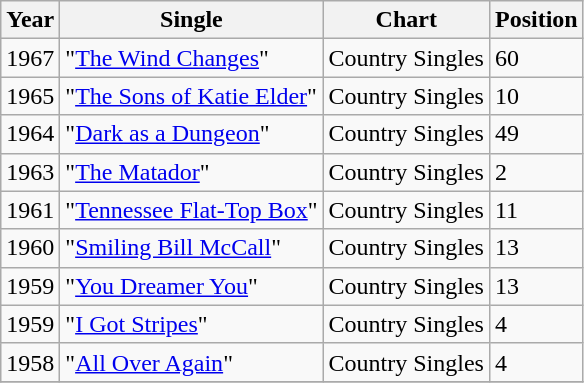<table class="wikitable">
<tr>
<th align="left">Year</th>
<th align="left">Single</th>
<th align="left">Chart</th>
<th align="left">Position</th>
</tr>
<tr>
<td align="left">1967</td>
<td align="left">"<a href='#'>The Wind Changes</a>"</td>
<td align="left">Country Singles</td>
<td align="left">60</td>
</tr>
<tr>
<td align="left">1965</td>
<td align="left">"<a href='#'>The Sons of Katie Elder</a>"</td>
<td align="left">Country Singles</td>
<td align="left">10</td>
</tr>
<tr>
<td align="left">1964</td>
<td align="left">"<a href='#'>Dark as a Dungeon</a>"</td>
<td align="left">Country Singles</td>
<td align="left">49</td>
</tr>
<tr>
<td align="left">1963</td>
<td align="left">"<a href='#'>The Matador</a>"</td>
<td align="left">Country Singles</td>
<td align="left">2</td>
</tr>
<tr>
<td align="left">1961</td>
<td align="left">"<a href='#'>Tennessee Flat-Top Box</a>"</td>
<td align="left">Country Singles</td>
<td align="left">11</td>
</tr>
<tr>
<td align="left">1960</td>
<td align="left">"<a href='#'>Smiling Bill McCall</a>"</td>
<td align="left">Country Singles</td>
<td align="left">13</td>
</tr>
<tr>
<td align="left">1959</td>
<td align="left">"<a href='#'>You Dreamer You</a>"</td>
<td align="left">Country Singles</td>
<td align="left">13</td>
</tr>
<tr>
<td align="left">1959</td>
<td align="left">"<a href='#'>I Got Stripes</a>"</td>
<td align="left">Country Singles</td>
<td align="left">4</td>
</tr>
<tr>
<td align="left">1958</td>
<td align="left">"<a href='#'>All Over Again</a>"</td>
<td align="left">Country Singles</td>
<td align="left">4</td>
</tr>
<tr>
</tr>
</table>
